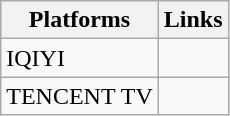<table class="wikitable">
<tr>
<th>Platforms</th>
<th>Links</th>
</tr>
<tr>
<td>IQIYI</td>
<td></td>
</tr>
<tr>
<td>TENCENT TV</td>
<td></td>
</tr>
</table>
